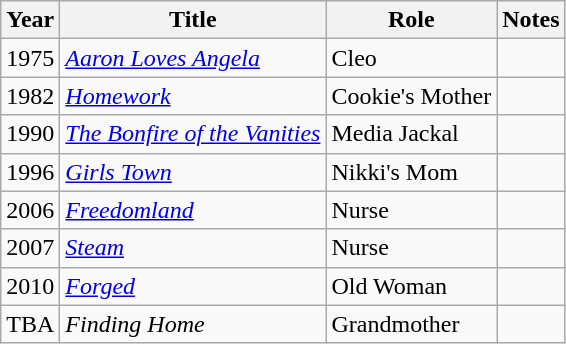<table class="wikitable sortable">
<tr>
<th>Year</th>
<th>Title</th>
<th>Role</th>
<th>Notes</th>
</tr>
<tr>
<td>1975</td>
<td><em><a href='#'>Aaron Loves Angela</a></em></td>
<td>Cleo</td>
<td></td>
</tr>
<tr>
<td>1982</td>
<td><a href='#'><em>Homework</em></a></td>
<td>Cookie's Mother</td>
<td></td>
</tr>
<tr>
<td>1990</td>
<td><a href='#'><em>The Bonfire of the Vanities</em></a></td>
<td>Media Jackal</td>
<td></td>
</tr>
<tr>
<td>1996</td>
<td><a href='#'><em>Girls Town</em></a></td>
<td>Nikki's Mom</td>
<td></td>
</tr>
<tr>
<td>2006</td>
<td><a href='#'><em>Freedomland</em></a></td>
<td>Nurse</td>
<td></td>
</tr>
<tr>
<td>2007</td>
<td><a href='#'><em>Steam</em></a></td>
<td>Nurse</td>
<td></td>
</tr>
<tr>
<td>2010</td>
<td><a href='#'><em>Forged</em></a></td>
<td>Old Woman</td>
<td></td>
</tr>
<tr>
<td>TBA</td>
<td><em>Finding Home</em></td>
<td>Grandmother</td>
<td></td>
</tr>
</table>
